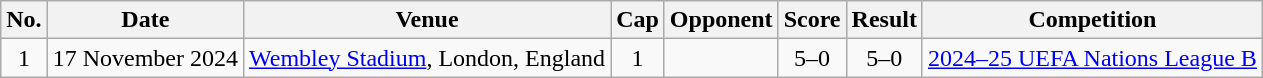<table class="wikitable sortable">
<tr>
<th scope="col">No.</th>
<th scope="col">Date</th>
<th scope="col">Venue</th>
<th scope="col">Cap</th>
<th scope="col">Opponent</th>
<th scope="col">Score</th>
<th scope="col">Result</th>
<th scope="col">Competition</th>
</tr>
<tr>
<td style="text-align: center;">1</td>
<td>17 November 2024</td>
<td><a href='#'>Wembley Stadium</a>, London, England</td>
<td style="text-align: center;">1</td>
<td></td>
<td style="text-align: center;">5–0</td>
<td style="text-align: center;">5–0</td>
<td><a href='#'>2024–25 UEFA Nations League B</a></td>
</tr>
</table>
